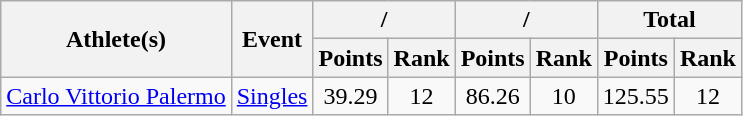<table class="wikitable">
<tr>
<th rowspan="2">Athlete(s)</th>
<th rowspan="2">Event</th>
<th colspan="2">/</th>
<th colspan="2">/</th>
<th colspan="2">Total</th>
</tr>
<tr>
<th>Points</th>
<th>Rank</th>
<th>Points</th>
<th>Rank</th>
<th>Points</th>
<th>Rank</th>
</tr>
<tr>
<td><a href='#'>Carlo Vittorio Palermo</a></td>
<td><a href='#'>Singles</a></td>
<td align="center">39.29</td>
<td align="center">12</td>
<td align="center">86.26</td>
<td align="center">10</td>
<td align="center">125.55</td>
<td align="center">12</td>
</tr>
</table>
